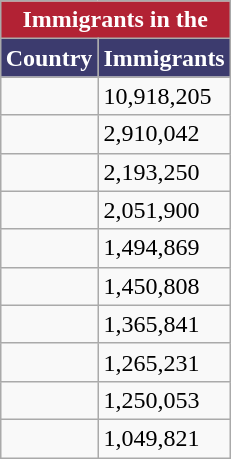<table class="wikitable" style="text-align:left; float:right;">
<tr>
<td colspan="5" style="background:#B22234; color:white;" align=center><strong>Immigrants in the  <a href='#'></a></strong></td>
</tr>
<tr>
<th scope="col" style="background:#3C3B6E; color:#FFFFFF">Country</th>
<th scope="col" style="background:#3C3B6E; color:#FFFFFF">Immigrants</th>
</tr>
<tr>
<td></td>
<td>10,918,205</td>
</tr>
<tr>
<td></td>
<td>2,910,042</td>
</tr>
<tr>
<td></td>
<td>2,193,250</td>
</tr>
<tr>
<td></td>
<td>2,051,900</td>
</tr>
<tr>
<td></td>
<td>1,494,869</td>
</tr>
<tr>
<td></td>
<td>1,450,808</td>
</tr>
<tr>
<td></td>
<td>1,365,841</td>
</tr>
<tr>
<td></td>
<td>1,265,231</td>
</tr>
<tr>
<td></td>
<td>1,250,053</td>
</tr>
<tr>
<td></td>
<td>1,049,821</td>
</tr>
</table>
